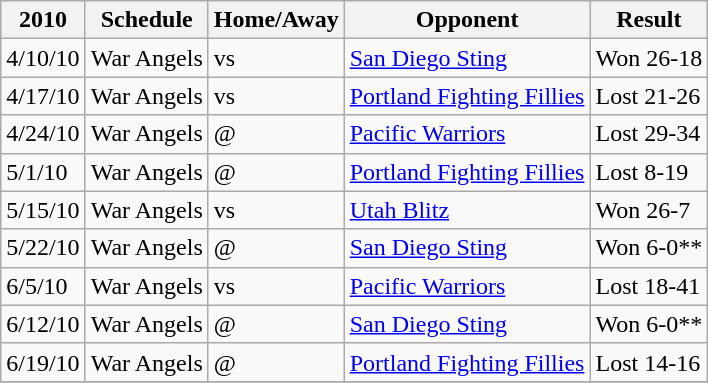<table class="wikitable">
<tr>
<th>2010</th>
<th>Schedule</th>
<th>Home/Away</th>
<th>Opponent</th>
<th>Result</th>
</tr>
<tr>
<td>4/10/10</td>
<td>War Angels</td>
<td><div>vs</div></td>
<td><a href='#'>San Diego Sting</a></td>
<td>Won 26-18</td>
</tr>
<tr>
<td>4/17/10</td>
<td>War Angels</td>
<td><div>vs</div></td>
<td><a href='#'>Portland Fighting Fillies</a></td>
<td>Lost 21-26</td>
</tr>
<tr>
<td>4/24/10</td>
<td>War Angels</td>
<td><div>@</div></td>
<td><a href='#'>Pacific Warriors</a></td>
<td>Lost 29-34</td>
</tr>
<tr>
<td>5/1/10</td>
<td>War Angels</td>
<td><div>@</div></td>
<td><a href='#'>Portland Fighting Fillies</a></td>
<td>Lost 8-19</td>
</tr>
<tr>
<td>5/15/10</td>
<td>War Angels</td>
<td><div>vs</div></td>
<td><a href='#'>Utah Blitz</a></td>
<td>Won 26-7</td>
</tr>
<tr>
<td>5/22/10</td>
<td>War Angels</td>
<td><div>@</div></td>
<td><a href='#'>San Diego Sting</a></td>
<td>Won 6-0**</td>
</tr>
<tr>
<td>6/5/10</td>
<td>War Angels</td>
<td><div>vs</div></td>
<td><a href='#'>Pacific Warriors</a></td>
<td>Lost 18-41</td>
</tr>
<tr>
<td>6/12/10</td>
<td>War Angels</td>
<td><div>@</div></td>
<td><a href='#'>San Diego Sting</a></td>
<td>Won 6-0**</td>
</tr>
<tr>
<td>6/19/10</td>
<td>War Angels</td>
<td><div>@</div></td>
<td><a href='#'>Portland Fighting Fillies</a></td>
<td>Lost 14-16</td>
</tr>
<tr>
</tr>
</table>
